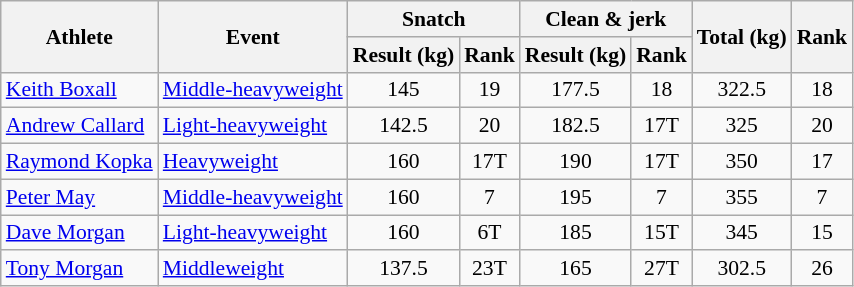<table class="wikitable" style="font-size:90%">
<tr>
<th rowspan="2">Athlete</th>
<th rowspan="2">Event</th>
<th colspan="2">Snatch</th>
<th colspan="2">Clean & jerk</th>
<th rowspan="2">Total (kg)</th>
<th rowspan="2">Rank</th>
</tr>
<tr>
<th>Result (kg)</th>
<th>Rank</th>
<th>Result (kg)</th>
<th>Rank</th>
</tr>
<tr>
<td><a href='#'>Keith Boxall</a></td>
<td><a href='#'>Middle-heavyweight</a></td>
<td style="text-align:center;">145</td>
<td style="text-align:center;">19</td>
<td style="text-align:center;">177.5</td>
<td style="text-align:center;">18</td>
<td style="text-align:center;">322.5</td>
<td style="text-align:center;">18</td>
</tr>
<tr>
<td><a href='#'>Andrew Callard</a></td>
<td><a href='#'>Light-heavyweight</a></td>
<td style="text-align:center;">142.5</td>
<td style="text-align:center;">20</td>
<td style="text-align:center;">182.5</td>
<td style="text-align:center;">17T</td>
<td style="text-align:center;">325</td>
<td style="text-align:center;">20</td>
</tr>
<tr>
<td><a href='#'>Raymond Kopka</a></td>
<td><a href='#'>Heavyweight</a></td>
<td style="text-align:center;">160</td>
<td style="text-align:center;">17T</td>
<td style="text-align:center;">190</td>
<td style="text-align:center;">17T</td>
<td style="text-align:center;">350</td>
<td style="text-align:center;">17</td>
</tr>
<tr>
<td><a href='#'>Peter May</a></td>
<td><a href='#'>Middle-heavyweight</a></td>
<td style="text-align:center;">160</td>
<td style="text-align:center;">7</td>
<td style="text-align:center;">195</td>
<td style="text-align:center;">7</td>
<td style="text-align:center;">355</td>
<td style="text-align:center;">7</td>
</tr>
<tr>
<td><a href='#'>Dave Morgan</a></td>
<td><a href='#'>Light-heavyweight</a></td>
<td style="text-align:center;">160</td>
<td style="text-align:center;">6T</td>
<td style="text-align:center;">185</td>
<td style="text-align:center;">15T</td>
<td style="text-align:center;">345</td>
<td style="text-align:center;">15</td>
</tr>
<tr>
<td><a href='#'>Tony Morgan</a></td>
<td><a href='#'>Middleweight</a></td>
<td style="text-align:center;">137.5</td>
<td style="text-align:center;">23T</td>
<td style="text-align:center;">165</td>
<td style="text-align:center;">27T</td>
<td style="text-align:center;">302.5</td>
<td style="text-align:center;">26</td>
</tr>
</table>
